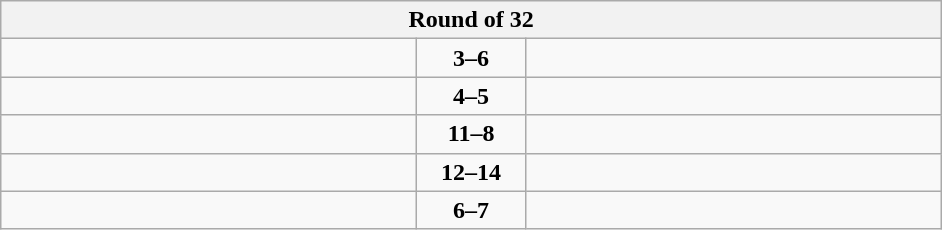<table class="wikitable" style="text-align: center;">
<tr>
<th colspan=3>Round of 32</th>
</tr>
<tr>
<td align=left width="270"></td>
<td align=center width="65"><strong>3–6</strong></td>
<td align=left width="270"><strong></strong></td>
</tr>
<tr>
<td align=left></td>
<td align=center><strong>4–5</strong></td>
<td align=left><strong></strong></td>
</tr>
<tr>
<td align=left><strong></strong></td>
<td align=center><strong>11–8</strong></td>
<td align=left></td>
</tr>
<tr>
<td align=left></td>
<td align=center><strong>12–14</strong></td>
<td align=left><strong></strong></td>
</tr>
<tr>
<td align=left></td>
<td align=center><strong>6–7</strong></td>
<td align=left><strong></strong></td>
</tr>
</table>
